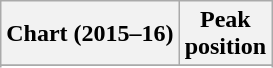<table class="wikitable">
<tr>
<th>Chart (2015–16)</th>
<th>Peak<br>position</th>
</tr>
<tr>
</tr>
<tr>
</tr>
</table>
